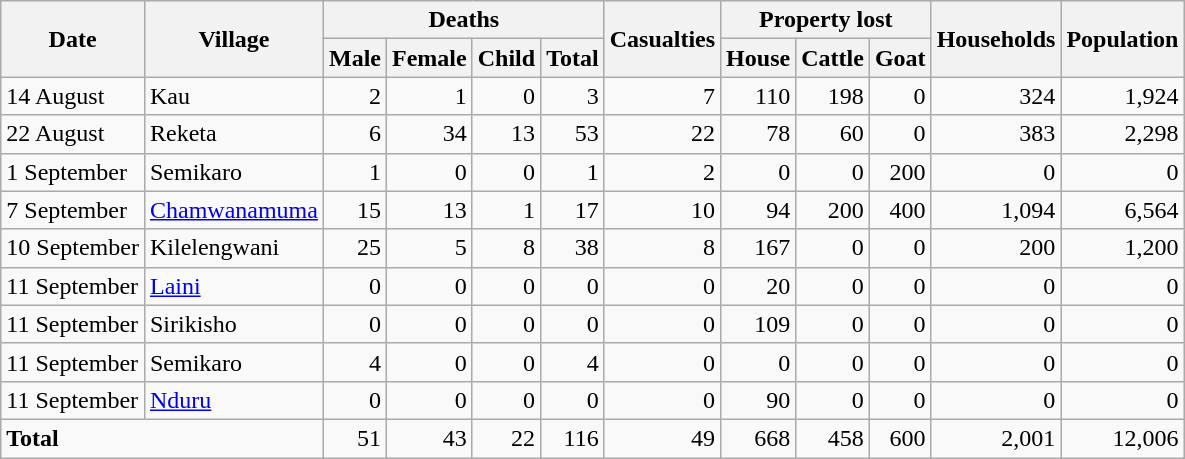<table class="wikitable" style="text-align: right;">
<tr>
<th rowspan="2">Date</th>
<th rowspan="2">Village</th>
<th colspan="4">Deaths</th>
<th rowspan="2">Casualties</th>
<th colspan="3">Property lost</th>
<th rowspan="2">Households</th>
<th rowspan="2">Population</th>
</tr>
<tr>
<th>Male</th>
<th>Female</th>
<th>Child</th>
<th>Total</th>
<th>House</th>
<th>Cattle</th>
<th>Goat</th>
</tr>
<tr>
<td style="text-align:left;">14 August</td>
<td style="text-align:left;">Kau</td>
<td>2</td>
<td>1</td>
<td>0</td>
<td>3</td>
<td>7</td>
<td>110</td>
<td>198</td>
<td>0</td>
<td>324</td>
<td>1,924</td>
</tr>
<tr>
<td style="text-align:left;">22 August</td>
<td style="text-align:left;">Reketa</td>
<td>6</td>
<td>34</td>
<td>13</td>
<td>53</td>
<td>22</td>
<td>78</td>
<td>60</td>
<td>0</td>
<td>383</td>
<td>2,298</td>
</tr>
<tr>
<td style="text-align:left;">1 September</td>
<td style="text-align:left;">Semikaro</td>
<td>1</td>
<td>0</td>
<td>0</td>
<td>1</td>
<td>2</td>
<td>0</td>
<td>0</td>
<td>200</td>
<td>0</td>
<td>0</td>
</tr>
<tr>
<td style="text-align:left;">7 September</td>
<td style="text-align:left;"><a href='#'>Chamwanamuma</a></td>
<td>15</td>
<td>13</td>
<td>1</td>
<td>17</td>
<td>10</td>
<td>94</td>
<td>200</td>
<td>400</td>
<td>1,094</td>
<td>6,564</td>
</tr>
<tr>
<td style="text-align:left;">10 September</td>
<td style="text-align:left;">Kilelengwani</td>
<td>25</td>
<td>5</td>
<td>8</td>
<td>38</td>
<td>8</td>
<td>167</td>
<td>0</td>
<td>0</td>
<td>200</td>
<td>1,200</td>
</tr>
<tr>
<td style="text-align:left;">11 September</td>
<td style="text-align:left;"><a href='#'>Laini</a></td>
<td>0</td>
<td>0</td>
<td>0</td>
<td>0</td>
<td>0</td>
<td>20</td>
<td>0</td>
<td>0</td>
<td>0</td>
<td>0</td>
</tr>
<tr>
<td style="text-align:left;">11 September</td>
<td style="text-align:left;">Sirikisho</td>
<td>0</td>
<td>0</td>
<td>0</td>
<td>0</td>
<td>0</td>
<td>109</td>
<td>0</td>
<td>0</td>
<td>0</td>
<td>0</td>
</tr>
<tr>
<td style="text-align:left;">11 September</td>
<td style="text-align:left;">Semikaro</td>
<td>4</td>
<td>0</td>
<td>0</td>
<td>4</td>
<td>0</td>
<td>0</td>
<td>0</td>
<td>0</td>
<td>0</td>
<td>0</td>
</tr>
<tr>
<td style="text-align:left;">11 September</td>
<td style="text-align:left;"><a href='#'>Nduru</a></td>
<td>0</td>
<td>0</td>
<td>0</td>
<td>0</td>
<td>0</td>
<td>90</td>
<td>0</td>
<td>0</td>
<td>0</td>
<td>0</td>
</tr>
<tr>
<td colspan="2" style="text-align:left; font-weight:bold;">Total</td>
<td>51</td>
<td>43</td>
<td>22</td>
<td>116</td>
<td>49</td>
<td>668</td>
<td>458</td>
<td>600</td>
<td>2,001</td>
<td>12,006</td>
</tr>
</table>
